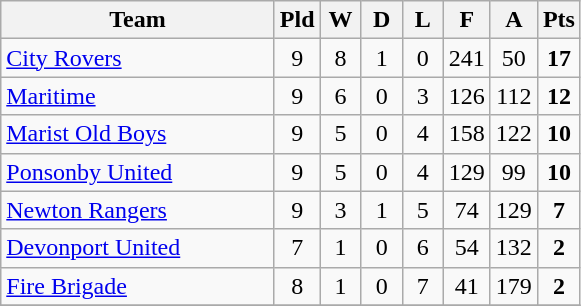<table class="wikitable" style="text-align:center;">
<tr>
<th width=175>Team</th>
<th width=20 abbr="Played">Pld</th>
<th width=20 abbr="Won">W</th>
<th width=20 abbr="Drawn">D</th>
<th width=20 abbr="Lost">L</th>
<th width=20 abbr="For">F</th>
<th width=20 abbr="Against">A</th>
<th width=20 abbr="Points">Pts</th>
</tr>
<tr>
<td style="text-align:left;"><a href='#'>City Rovers</a></td>
<td>9</td>
<td>8</td>
<td>1</td>
<td>0</td>
<td>241</td>
<td>50</td>
<td><strong>17</strong></td>
</tr>
<tr>
<td style="text-align:left;"><a href='#'>Maritime</a></td>
<td>9</td>
<td>6</td>
<td>0</td>
<td>3</td>
<td>126</td>
<td>112</td>
<td><strong>12</strong></td>
</tr>
<tr>
<td style="text-align:left;"><a href='#'>Marist Old Boys</a></td>
<td>9</td>
<td>5</td>
<td>0</td>
<td>4</td>
<td>158</td>
<td>122</td>
<td><strong>10</strong></td>
</tr>
<tr>
<td style="text-align:left;"><a href='#'>Ponsonby United</a></td>
<td>9</td>
<td>5</td>
<td>0</td>
<td>4</td>
<td>129</td>
<td>99</td>
<td><strong>10</strong></td>
</tr>
<tr>
<td style="text-align:left;"><a href='#'>Newton Rangers</a></td>
<td>9</td>
<td>3</td>
<td>1</td>
<td>5</td>
<td>74</td>
<td>129</td>
<td><strong>7</strong></td>
</tr>
<tr>
<td style="text-align:left;"><a href='#'>Devonport United</a></td>
<td>7</td>
<td>1</td>
<td>0</td>
<td>6</td>
<td>54</td>
<td>132</td>
<td><strong>2</strong></td>
</tr>
<tr>
<td style="text-align:left;"><a href='#'>Fire Brigade</a></td>
<td>8</td>
<td>1</td>
<td>0</td>
<td>7</td>
<td>41</td>
<td>179</td>
<td><strong>2</strong></td>
</tr>
<tr>
</tr>
</table>
